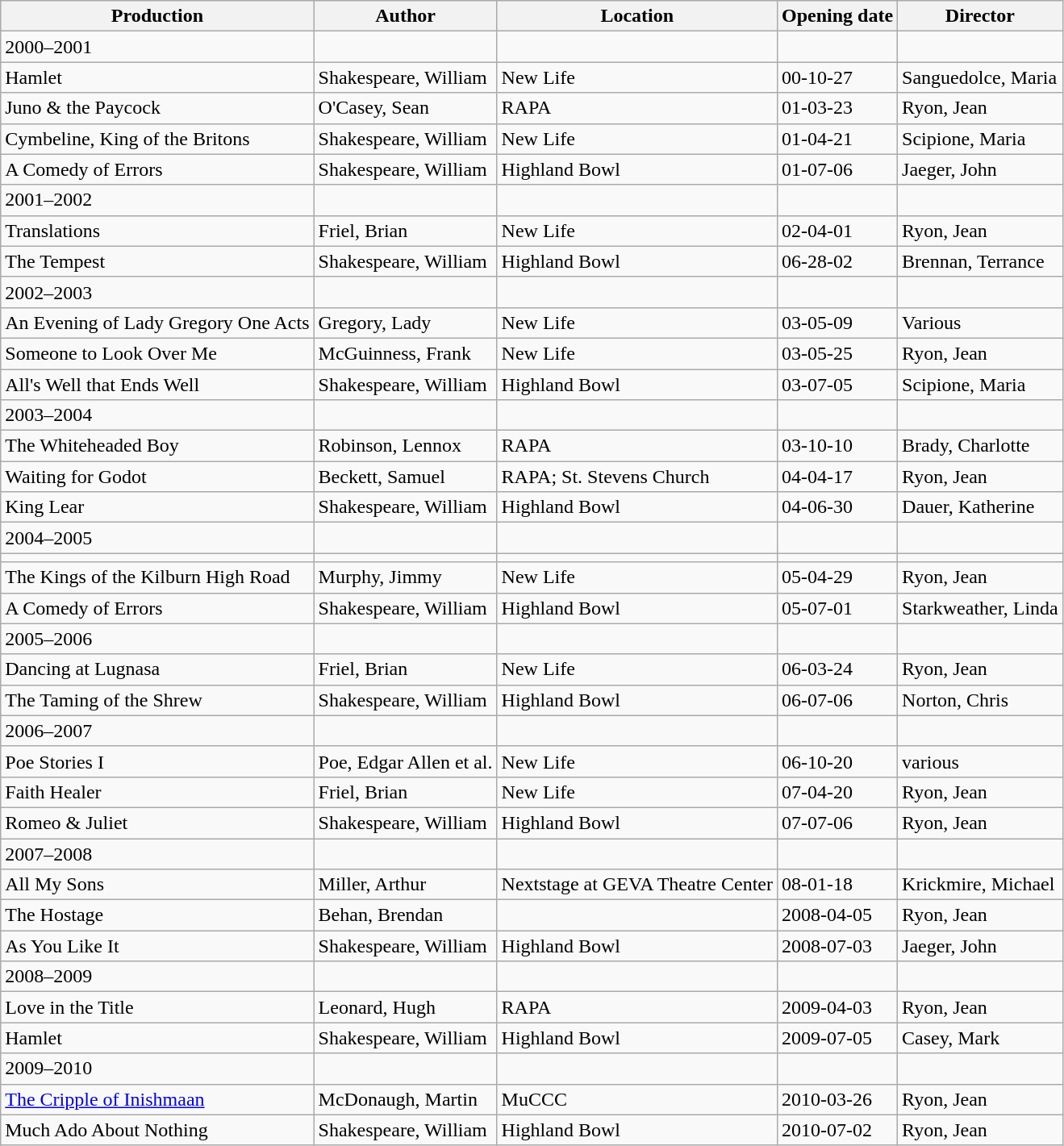<table class="wikitable" border="1">
<tr>
<th>Production</th>
<th>Author</th>
<th>Location</th>
<th>Opening date</th>
<th>Director</th>
</tr>
<tr>
<td>2000–2001</td>
<td></td>
<td></td>
<td></td>
<td></td>
</tr>
<tr>
<td>Hamlet</td>
<td>Shakespeare, William</td>
<td>New Life</td>
<td>00-10-27</td>
<td>Sanguedolce, Maria</td>
</tr>
<tr>
<td>Juno & the Paycock</td>
<td>O'Casey, Sean</td>
<td>RAPA</td>
<td>01-03-23</td>
<td>Ryon, Jean</td>
</tr>
<tr>
<td>Cymbeline, King of the Britons</td>
<td>Shakespeare, William</td>
<td>New Life</td>
<td>01-04-21</td>
<td>Scipione, Maria</td>
</tr>
<tr>
<td>A Comedy of Errors</td>
<td>Shakespeare, William</td>
<td>Highland Bowl</td>
<td>01-07-06</td>
<td>Jaeger, John</td>
</tr>
<tr 78>
<td>2001–2002</td>
<td></td>
<td></td>
<td></td>
<td></td>
</tr>
<tr>
<td>Translations</td>
<td>Friel, Brian</td>
<td>New Life</td>
<td>02-04-01</td>
<td>Ryon, Jean</td>
</tr>
<tr>
<td>The Tempest</td>
<td>Shakespeare, William</td>
<td>Highland Bowl</td>
<td>06-28-02</td>
<td>Brennan, Terrance</td>
</tr>
<tr 79>
<td>2002–2003</td>
<td></td>
<td></td>
<td></td>
<td></td>
</tr>
<tr>
<td>An Evening of Lady Gregory One Acts</td>
<td>Gregory, Lady</td>
<td>New Life</td>
<td>03-05-09</td>
<td>Various</td>
</tr>
<tr>
<td>Someone to Look Over Me</td>
<td>McGuinness, Frank</td>
<td>New Life</td>
<td>03-05-25</td>
<td>Ryon, Jean</td>
</tr>
<tr>
<td>All's Well that Ends Well</td>
<td>Shakespeare, William</td>
<td>Highland Bowl</td>
<td>03-07-05</td>
<td>Scipione, Maria</td>
</tr>
<tr 80>
<td>2003–2004</td>
<td></td>
<td></td>
<td></td>
<td></td>
</tr>
<tr>
<td>The Whiteheaded Boy</td>
<td>Robinson, Lennox</td>
<td>RAPA</td>
<td>03-10-10</td>
<td>Brady, Charlotte</td>
</tr>
<tr>
<td>Waiting for Godot</td>
<td>Beckett, Samuel</td>
<td>RAPA; St. Stevens Church</td>
<td>04-04-17</td>
<td>Ryon, Jean</td>
</tr>
<tr>
<td>King Lear</td>
<td>Shakespeare, William</td>
<td>Highland Bowl</td>
<td>04-06-30</td>
<td>Dauer, Katherine</td>
</tr>
<tr 81>
<td>2004–2005</td>
<td></td>
<td></td>
<td></td>
<td></td>
</tr>
<tr>
<td></td>
<td></td>
<td></td>
<td></td>
<td></td>
</tr>
<tr>
<td>The Kings of the Kilburn High Road</td>
<td>Murphy, Jimmy</td>
<td>New Life</td>
<td>05-04-29</td>
<td>Ryon, Jean</td>
</tr>
<tr>
<td>A Comedy of Errors</td>
<td>Shakespeare, William</td>
<td>Highland Bowl</td>
<td>05-07-01</td>
<td>Starkweather, Linda</td>
</tr>
<tr 82>
<td>2005–2006</td>
<td></td>
<td></td>
<td></td>
<td></td>
</tr>
<tr>
<td>Dancing at Lugnasa</td>
<td>Friel, Brian</td>
<td>New Life</td>
<td>06-03-24</td>
<td>Ryon, Jean</td>
</tr>
<tr>
<td>The Taming of the Shrew</td>
<td>Shakespeare, William</td>
<td>Highland Bowl</td>
<td>06-07-06</td>
<td>Norton, Chris</td>
</tr>
<tr>
<td>2006–2007</td>
<td></td>
<td></td>
<td></td>
<td></td>
</tr>
<tr>
<td>Poe Stories I</td>
<td>Poe, Edgar Allen et al.</td>
<td>New Life</td>
<td>06-10-20</td>
<td>various</td>
</tr>
<tr>
<td>Faith Healer</td>
<td>Friel, Brian</td>
<td>New Life</td>
<td>07-04-20</td>
<td>Ryon, Jean</td>
</tr>
<tr>
<td>Romeo & Juliet</td>
<td>Shakespeare, William</td>
<td>Highland Bowl</td>
<td>07-07-06</td>
<td>Ryon, Jean</td>
</tr>
<tr>
<td>2007–2008</td>
<td></td>
<td></td>
<td></td>
<td></td>
</tr>
<tr>
<td>All My Sons</td>
<td>Miller, Arthur</td>
<td>Nextstage at GEVA Theatre Center</td>
<td>08-01-18</td>
<td>Krickmire, Michael</td>
</tr>
<tr>
<td>The Hostage</td>
<td>Behan, Brendan</td>
<td></td>
<td>2008-04-05</td>
<td>Ryon, Jean</td>
</tr>
<tr>
<td>As You Like It</td>
<td>Shakespeare, William</td>
<td>Highland Bowl</td>
<td>2008-07-03</td>
<td>Jaeger, John</td>
</tr>
<tr>
<td>2008–2009</td>
<td></td>
<td></td>
<td></td>
<td></td>
</tr>
<tr>
<td>Love in the Title</td>
<td>Leonard, Hugh</td>
<td>RAPA</td>
<td>2009-04-03</td>
<td>Ryon, Jean</td>
</tr>
<tr>
<td>Hamlet</td>
<td>Shakespeare, William</td>
<td>Highland Bowl</td>
<td>2009-07-05</td>
<td>Casey, Mark</td>
</tr>
<tr>
<td>2009–2010</td>
<td></td>
<td></td>
<td></td>
<td></td>
</tr>
<tr>
<td><a href='#'>The Cripple of Inishmaan</a></td>
<td>McDonaugh, Martin</td>
<td>MuCCC</td>
<td>2010-03-26</td>
<td>Ryon, Jean</td>
</tr>
<tr>
<td>Much Ado About Nothing</td>
<td>Shakespeare, William</td>
<td>Highland Bowl</td>
<td>2010-07-02</td>
<td>Ryon, Jean</td>
</tr>
</table>
